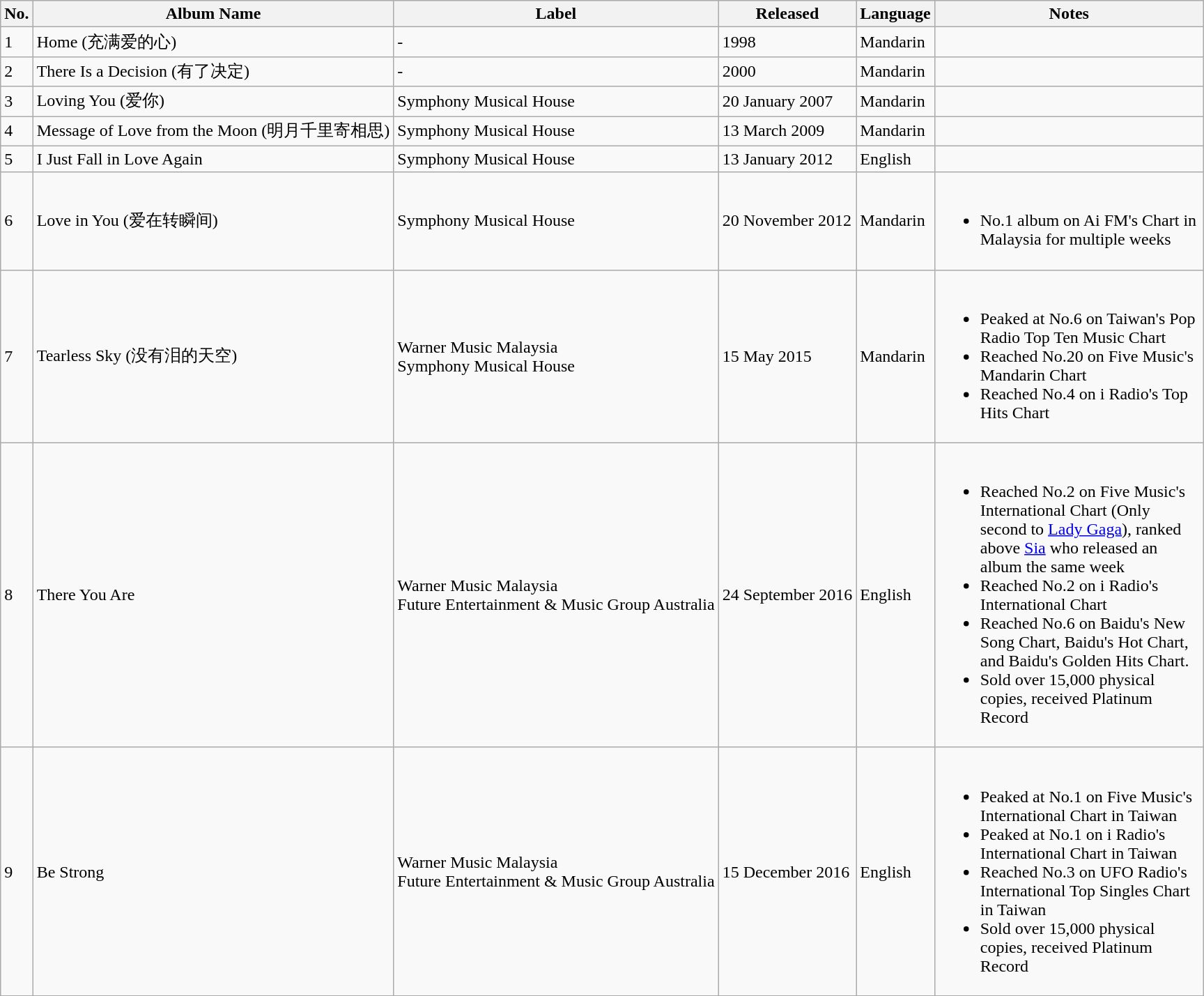<table class="wikitable">
<tr>
<th>No.</th>
<th>Album Name</th>
<th>Label</th>
<th>Released</th>
<th>Language</th>
<th align="left" width="250px">Notes</th>
</tr>
<tr>
<td>1</td>
<td>Home (充满爱的心)</td>
<td>-</td>
<td>1998</td>
<td>Mandarin</td>
<td></td>
</tr>
<tr>
<td>2</td>
<td>There Is a Decision (有了决定)</td>
<td>-</td>
<td>2000</td>
<td>Mandarin</td>
<td></td>
</tr>
<tr>
<td>3</td>
<td>Loving You (爱你)</td>
<td>Symphony Musical House</td>
<td>20 January 2007</td>
<td>Mandarin</td>
<td></td>
</tr>
<tr>
<td>4</td>
<td>Message of Love from the Moon (明月千里寄相思)</td>
<td>Symphony Musical House</td>
<td>13 March 2009</td>
<td>Mandarin</td>
<td></td>
</tr>
<tr>
<td>5</td>
<td>I Just Fall in Love Again</td>
<td>Symphony Musical House</td>
<td>13 January 2012</td>
<td>English</td>
<td></td>
</tr>
<tr>
<td>6</td>
<td>Love in You (爱在转瞬间)</td>
<td>Symphony Musical House</td>
<td>20 November 2012</td>
<td>Mandarin</td>
<td><br><ul><li>No.1 album on Ai FM's Chart in Malaysia for multiple weeks</li></ul></td>
</tr>
<tr>
<td>7</td>
<td>Tearless Sky (没有泪的天空)</td>
<td>Warner Music Malaysia<br>Symphony Musical House</td>
<td>15 May 2015</td>
<td>Mandarin</td>
<td><br><ul><li>Peaked at No.6 on Taiwan's Pop Radio Top Ten Music Chart</li><li>Reached No.20 on Five Music's Mandarin Chart</li><li>Reached No.4 on i Radio's Top Hits Chart</li></ul></td>
</tr>
<tr>
<td>8</td>
<td>There You Are</td>
<td>Warner Music Malaysia<br>Future Entertainment & Music Group Australia</td>
<td>24 September 2016</td>
<td>English</td>
<td><br><ul><li>Reached No.2 on Five Music's International Chart (Only second to <a href='#'>Lady Gaga</a>), ranked above <a href='#'>Sia</a> who released an album the same week</li><li>Reached No.2 on i Radio's International Chart</li><li>Reached No.6 on Baidu's New Song Chart, Baidu's Hot Chart, and Baidu's Golden Hits Chart.</li><li>Sold over 15,000 physical copies, received Platinum Record</li></ul></td>
</tr>
<tr>
<td>9</td>
<td>Be Strong</td>
<td>Warner Music Malaysia<br>Future Entertainment & Music Group Australia</td>
<td>15 December 2016</td>
<td>English</td>
<td><br><ul><li>Peaked at No.1 on Five Music's International Chart in Taiwan</li><li>Peaked at No.1 on i Radio's International Chart in Taiwan</li><li>Reached No.3 on UFO Radio's International Top Singles Chart in Taiwan</li><li>Sold over 15,000 physical copies, received Platinum Record</li></ul></td>
</tr>
<tr>
</tr>
</table>
